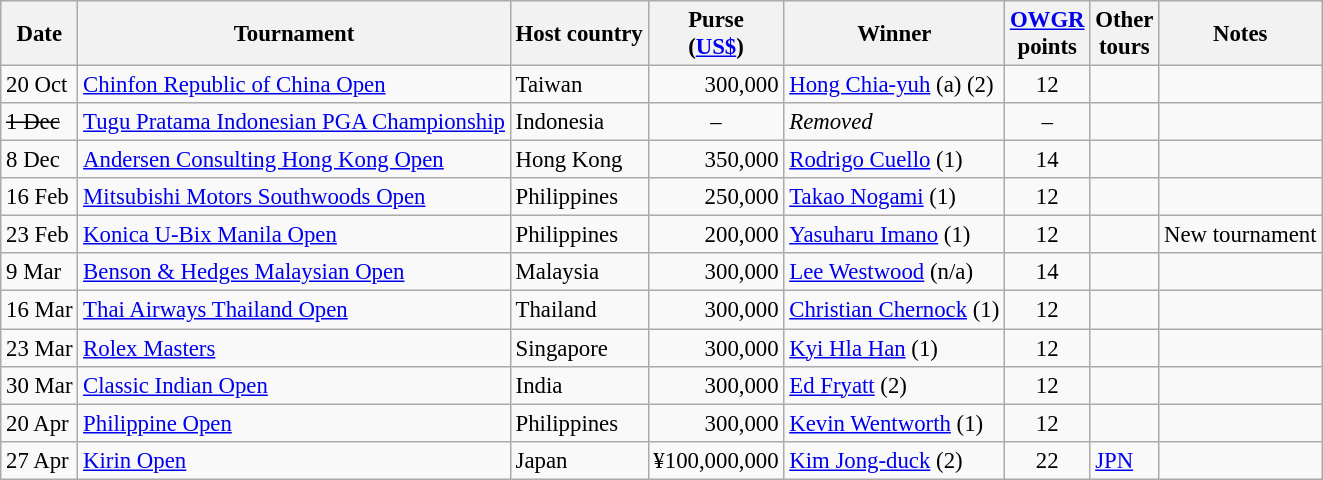<table class="wikitable" style="font-size:95%">
<tr>
<th>Date</th>
<th>Tournament</th>
<th>Host country</th>
<th>Purse<br>(<a href='#'>US$</a>)</th>
<th>Winner</th>
<th><a href='#'>OWGR</a><br>points</th>
<th>Other<br>tours</th>
<th>Notes</th>
</tr>
<tr>
<td>20 Oct</td>
<td><a href='#'>Chinfon Republic of China Open</a></td>
<td>Taiwan</td>
<td align=right>300,000</td>
<td> <a href='#'>Hong Chia-yuh</a> (a) (2)</td>
<td align=center>12</td>
<td></td>
<td></td>
</tr>
<tr>
<td><s>1 Dec</s></td>
<td><a href='#'>Tugu Pratama Indonesian PGA Championship</a></td>
<td>Indonesia</td>
<td align=center>–</td>
<td><em>Removed</em></td>
<td align=center>–</td>
<td></td>
<td></td>
</tr>
<tr>
<td>8 Dec</td>
<td><a href='#'>Andersen Consulting Hong Kong Open</a></td>
<td>Hong Kong</td>
<td align=right>350,000</td>
<td> <a href='#'>Rodrigo Cuello</a> (1)</td>
<td align=center>14</td>
<td></td>
<td></td>
</tr>
<tr>
<td>16 Feb</td>
<td><a href='#'>Mitsubishi Motors Southwoods Open</a></td>
<td>Philippines</td>
<td align=right>250,000</td>
<td> <a href='#'>Takao Nogami</a> (1)</td>
<td align=center>12</td>
<td></td>
<td></td>
</tr>
<tr>
<td>23 Feb</td>
<td><a href='#'>Konica U-Bix Manila Open</a></td>
<td>Philippines</td>
<td align=right>200,000</td>
<td> <a href='#'>Yasuharu Imano</a> (1)</td>
<td align=center>12</td>
<td></td>
<td>New tournament</td>
</tr>
<tr>
<td>9 Mar</td>
<td><a href='#'>Benson & Hedges Malaysian Open</a></td>
<td>Malaysia</td>
<td align=right>300,000</td>
<td> <a href='#'>Lee Westwood</a> (n/a)</td>
<td align=center>14</td>
<td></td>
<td></td>
</tr>
<tr>
<td>16 Mar</td>
<td><a href='#'>Thai Airways Thailand Open</a></td>
<td>Thailand</td>
<td align=right>300,000</td>
<td> <a href='#'>Christian Chernock</a> (1)</td>
<td align=center>12</td>
<td></td>
<td></td>
</tr>
<tr>
<td>23 Mar</td>
<td><a href='#'>Rolex Masters</a></td>
<td>Singapore</td>
<td align=right>300,000</td>
<td> <a href='#'>Kyi Hla Han</a> (1)</td>
<td align=center>12</td>
<td></td>
<td></td>
</tr>
<tr>
<td>30 Mar</td>
<td><a href='#'>Classic Indian Open</a></td>
<td>India</td>
<td align=right>300,000</td>
<td> <a href='#'>Ed Fryatt</a> (2)</td>
<td align=center>12</td>
<td></td>
<td></td>
</tr>
<tr>
<td>20 Apr</td>
<td><a href='#'>Philippine Open</a></td>
<td>Philippines</td>
<td align=right>300,000</td>
<td> <a href='#'>Kevin Wentworth</a> (1)</td>
<td align=center>12</td>
<td></td>
<td></td>
</tr>
<tr>
<td>27 Apr</td>
<td><a href='#'>Kirin Open</a></td>
<td>Japan</td>
<td align=right>¥100,000,000</td>
<td> <a href='#'>Kim Jong-duck</a> (2)</td>
<td align=center>22</td>
<td><a href='#'>JPN</a></td>
<td></td>
</tr>
</table>
